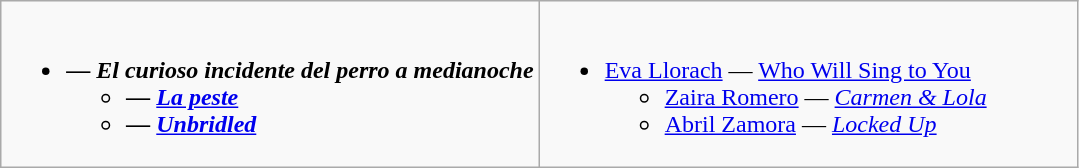<table class="wikitable">
<tr>
<td style="vertical-align:top;" width="50%"><br><ul><li><strong> — <em>El curioso incidente del perro a medianoche<strong><em><ul><li> — </em><a href='#'>La peste</a><em></li><li> — </em><a href='#'>Unbridled</a><em></li></ul></li></ul></td>
<td style="vertical-align:top;" width="50%"><br><ul><li></strong><a href='#'>Eva Llorach</a> — </em><a href='#'>Who Will Sing to You</a></em></strong><ul><li><a href='#'>Zaira Romero</a> — <em><a href='#'>Carmen & Lola</a></em></li><li><a href='#'>Abril Zamora</a> — <em><a href='#'>Locked Up</a></em></li></ul></li></ul></td>
</tr>
</table>
